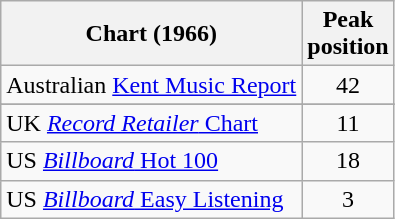<table class="wikitable sortable">
<tr>
<th>Chart (1966)</th>
<th>Peak<br>position</th>
</tr>
<tr>
<td>Australian <a href='#'>Kent Music Report</a></td>
<td style="text-align:center;">42</td>
</tr>
<tr>
</tr>
<tr>
</tr>
<tr>
<td>UK <a href='#'><em>Record Retailer</em> Chart</a></td>
<td style="text-align:center;">11</td>
</tr>
<tr>
<td>US <a href='#'><em>Billboard</em> Hot 100</a></td>
<td style="text-align:center;">18</td>
</tr>
<tr>
<td>US <a href='#'><em>Billboard</em> Easy Listening</a></td>
<td style="text-align:center;">3</td>
</tr>
</table>
